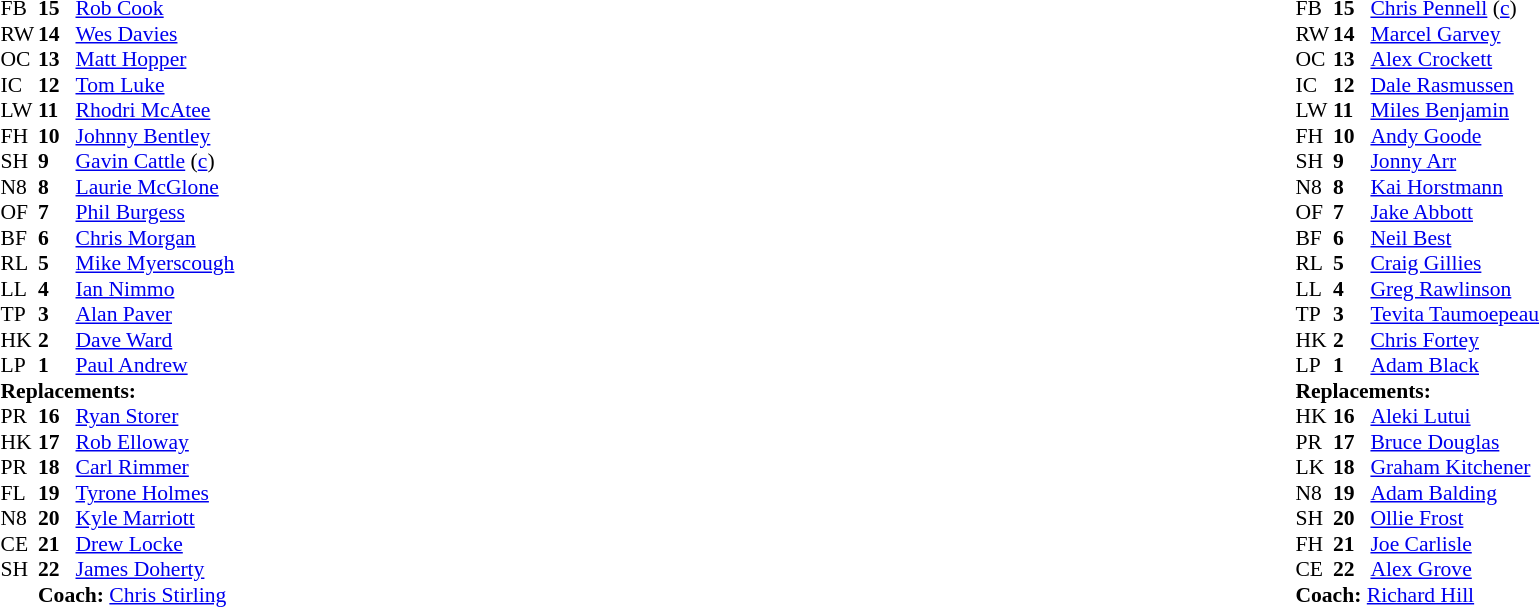<table width="100%">
<tr>
<td valign="top" width="50%"><br><table style="font-size: 90%" cellspacing="0" cellpadding="0">
<tr>
<th width="25"></th>
<th width="25"></th>
</tr>
<tr>
<td>FB</td>
<td><strong>15</strong></td>
<td> <a href='#'>Rob Cook</a></td>
</tr>
<tr>
<td>RW</td>
<td><strong>14</strong></td>
<td> <a href='#'>Wes Davies</a></td>
<td></td>
</tr>
<tr>
<td>OC</td>
<td><strong>13</strong></td>
<td> <a href='#'>Matt Hopper</a></td>
</tr>
<tr>
<td>IC</td>
<td><strong>12</strong></td>
<td> <a href='#'>Tom Luke</a></td>
<td></td>
</tr>
<tr>
<td>LW</td>
<td><strong>11</strong></td>
<td> <a href='#'>Rhodri McAtee</a></td>
</tr>
<tr>
<td>FH</td>
<td><strong>10</strong></td>
<td> <a href='#'>Johnny Bentley</a></td>
</tr>
<tr>
<td>SH</td>
<td><strong>9</strong></td>
<td> <a href='#'>Gavin Cattle</a> (<a href='#'>c</a>)</td>
</tr>
<tr>
<td>N8</td>
<td><strong>8</strong></td>
<td> <a href='#'>Laurie McGlone</a></td>
<td></td>
</tr>
<tr>
<td>OF</td>
<td><strong>7</strong></td>
<td> <a href='#'>Phil Burgess</a></td>
</tr>
<tr>
<td>BF</td>
<td><strong>6</strong></td>
<td> <a href='#'>Chris Morgan</a></td>
</tr>
<tr>
<td>RL</td>
<td><strong>5</strong></td>
<td> <a href='#'>Mike Myerscough</a></td>
</tr>
<tr>
<td>LL</td>
<td><strong>4</strong></td>
<td> <a href='#'>Ian Nimmo</a></td>
</tr>
<tr>
<td>TP</td>
<td><strong>3</strong></td>
<td> <a href='#'>Alan Paver</a></td>
<td></td>
</tr>
<tr>
<td>HK</td>
<td><strong>2</strong></td>
<td> <a href='#'>Dave Ward</a></td>
<td></td>
</tr>
<tr>
<td>LP</td>
<td><strong>1</strong></td>
<td> <a href='#'>Paul Andrew</a></td>
<td></td>
</tr>
<tr>
<td colspan=3><strong>Replacements:</strong></td>
</tr>
<tr>
<td>PR</td>
<td><strong>16</strong></td>
<td> <a href='#'>Ryan Storer</a></td>
<td></td>
</tr>
<tr>
<td>HK</td>
<td><strong>17</strong></td>
<td> <a href='#'>Rob Elloway</a></td>
<td></td>
</tr>
<tr>
<td>PR</td>
<td><strong>18</strong></td>
<td> <a href='#'>Carl Rimmer</a></td>
<td></td>
</tr>
<tr>
<td>FL</td>
<td><strong>19</strong></td>
<td> <a href='#'>Tyrone Holmes</a></td>
<td></td>
</tr>
<tr>
<td>N8</td>
<td><strong>20</strong></td>
<td> <a href='#'>Kyle Marriott</a></td>
<td></td>
</tr>
<tr>
<td>CE</td>
<td><strong>21</strong></td>
<td> <a href='#'>Drew Locke</a></td>
<td></td>
</tr>
<tr>
<td>SH</td>
<td><strong>22</strong></td>
<td> <a href='#'>James Doherty</a></td>
</tr>
<tr>
<td></td>
<td colspan=3><strong>Coach:</strong>  <a href='#'>Chris Stirling</a></td>
</tr>
<tr>
<td colspan="4"></td>
</tr>
</table>
</td>
<td valign="top" width="50%"><br><table style="font-size: 90%" cellspacing="0" cellpadding="0"  align="center">
<tr>
<th width="25"></th>
<th width="25"></th>
</tr>
<tr>
<td>FB</td>
<td><strong>15</strong></td>
<td> <a href='#'>Chris Pennell</a> (<a href='#'>c</a>)</td>
</tr>
<tr>
<td>RW</td>
<td><strong>14</strong></td>
<td> <a href='#'>Marcel Garvey</a></td>
</tr>
<tr>
<td>OC</td>
<td><strong>13</strong></td>
<td> <a href='#'>Alex Crockett</a></td>
<td></td>
</tr>
<tr>
<td>IC</td>
<td><strong>12</strong></td>
<td> <a href='#'>Dale Rasmussen</a></td>
</tr>
<tr>
<td>LW</td>
<td><strong>11</strong></td>
<td> <a href='#'>Miles Benjamin</a></td>
</tr>
<tr>
<td>FH</td>
<td><strong>10</strong></td>
<td> <a href='#'>Andy Goode</a></td>
<td></td>
</tr>
<tr>
<td>SH</td>
<td><strong>9</strong></td>
<td> <a href='#'>Jonny Arr</a></td>
</tr>
<tr>
<td>N8</td>
<td><strong>8</strong></td>
<td> <a href='#'>Kai Horstmann</a></td>
</tr>
<tr>
<td>OF</td>
<td><strong>7</strong></td>
<td> <a href='#'>Jake Abbott</a></td>
</tr>
<tr>
<td>BF</td>
<td><strong>6</strong></td>
<td> <a href='#'>Neil Best</a></td>
<td></td>
<td></td>
</tr>
<tr>
<td>RL</td>
<td><strong>5</strong></td>
<td> <a href='#'>Craig Gillies</a></td>
</tr>
<tr>
<td>LL</td>
<td><strong>4</strong></td>
<td> <a href='#'>Greg Rawlinson</a></td>
<td></td>
</tr>
<tr>
<td>TP</td>
<td><strong>3</strong></td>
<td> <a href='#'>Tevita Taumoepeau</a></td>
<td></td>
</tr>
<tr>
<td>HK</td>
<td><strong>2</strong></td>
<td> <a href='#'>Chris Fortey</a></td>
<td></td>
</tr>
<tr>
<td>LP</td>
<td><strong>1</strong></td>
<td> <a href='#'>Adam Black</a></td>
</tr>
<tr>
<td colspan=3><strong>Replacements:</strong></td>
</tr>
<tr>
<td>HK</td>
<td><strong>16</strong></td>
<td> <a href='#'>Aleki Lutui</a></td>
<td></td>
</tr>
<tr>
<td>PR</td>
<td><strong>17</strong></td>
<td> <a href='#'>Bruce Douglas</a></td>
<td></td>
</tr>
<tr>
<td>LK</td>
<td><strong>18</strong></td>
<td> <a href='#'>Graham Kitchener</a></td>
<td></td>
</tr>
<tr>
<td>N8</td>
<td><strong>19</strong></td>
<td> <a href='#'>Adam Balding</a></td>
<td></td>
</tr>
<tr>
<td>SH</td>
<td><strong>20</strong></td>
<td> <a href='#'>Ollie Frost</a></td>
</tr>
<tr>
<td>FH</td>
<td><strong>21</strong></td>
<td> <a href='#'>Joe Carlisle</a></td>
<td></td>
</tr>
<tr>
<td>CE</td>
<td><strong>22</strong></td>
<td> <a href='#'>Alex Grove</a></td>
<td></td>
</tr>
<tr>
<td colspan=3><strong>Coach:</strong>  <a href='#'>Richard Hill</a></td>
</tr>
<tr>
<td colspan="4"></td>
</tr>
</table>
</td>
</tr>
</table>
